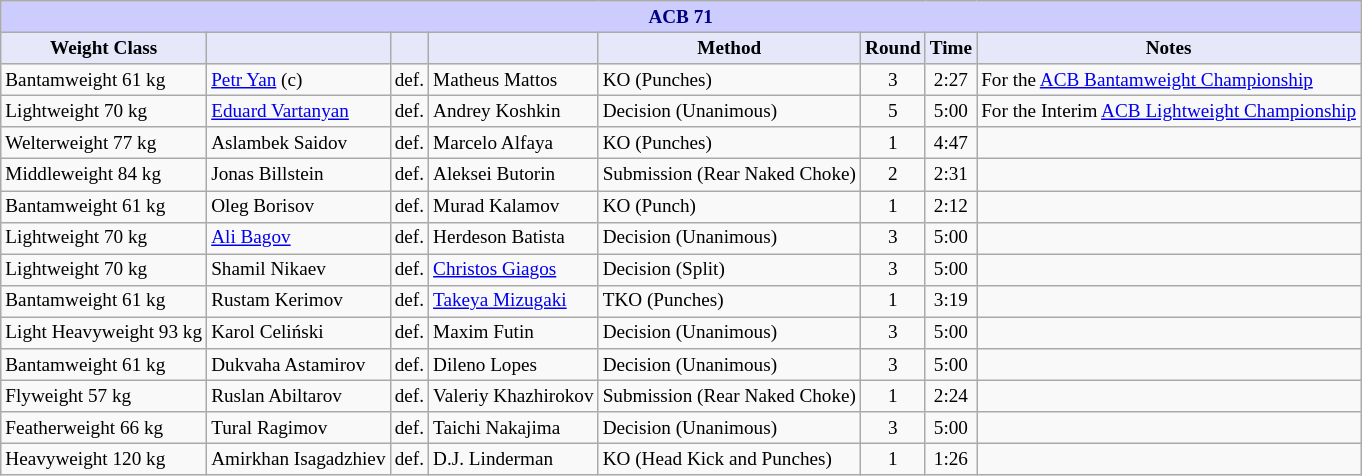<table class="wikitable" style="font-size: 80%;">
<tr>
<th colspan="8" style="background-color: #ccf; color: #000080; text-align: center;"><strong>ACB 71</strong></th>
</tr>
<tr>
<th colspan="1" style="background-color: #E6E8FA; color: #000000; text-align: center;">Weight Class</th>
<th colspan="1" style="background-color: #E6E8FA; color: #000000; text-align: center;"></th>
<th colspan="1" style="background-color: #E6E8FA; color: #000000; text-align: center;"></th>
<th colspan="1" style="background-color: #E6E8FA; color: #000000; text-align: center;"></th>
<th colspan="1" style="background-color: #E6E8FA; color: #000000; text-align: center;">Method</th>
<th colspan="1" style="background-color: #E6E8FA; color: #000000; text-align: center;">Round</th>
<th colspan="1" style="background-color: #E6E8FA; color: #000000; text-align: center;">Time</th>
<th colspan="1" style="background-color: #E6E8FA; color: #000000; text-align: center;">Notes</th>
</tr>
<tr>
<td>Bantamweight 61 kg</td>
<td> <a href='#'>Petr Yan</a> (c)</td>
<td>def.</td>
<td> Matheus Mattos</td>
<td>KO (Punches)</td>
<td align=center>3</td>
<td align=center>2:27</td>
<td>For the <a href='#'>ACB Bantamweight Championship</a></td>
</tr>
<tr>
<td>Lightweight 70 kg</td>
<td> <a href='#'>Eduard Vartanyan</a></td>
<td>def.</td>
<td> Andrey Koshkin</td>
<td>Decision (Unanimous)</td>
<td align=center>5</td>
<td align=center>5:00</td>
<td>For the Interim <a href='#'>ACB Lightweight Championship</a></td>
</tr>
<tr>
<td>Welterweight 77 kg</td>
<td> Aslambek Saidov</td>
<td>def.</td>
<td> Marcelo Alfaya</td>
<td>KO (Punches)</td>
<td align=center>1</td>
<td align=center>4:47</td>
<td></td>
</tr>
<tr>
<td>Middleweight 84 kg</td>
<td> Jonas Billstein</td>
<td>def.</td>
<td> Aleksei Butorin</td>
<td>Submission (Rear Naked Choke)</td>
<td align=center>2</td>
<td align=center>2:31</td>
<td></td>
</tr>
<tr>
<td>Bantamweight 61 kg</td>
<td> Oleg Borisov</td>
<td>def.</td>
<td> Murad Kalamov</td>
<td>KO (Punch)</td>
<td align=center>1</td>
<td align=center>2:12</td>
<td></td>
</tr>
<tr>
<td>Lightweight 70 kg</td>
<td> <a href='#'>Ali Bagov</a></td>
<td>def.</td>
<td> Herdeson Batista</td>
<td>Decision (Unanimous)</td>
<td align=center>3</td>
<td align=center>5:00</td>
<td></td>
</tr>
<tr>
<td>Lightweight 70 kg</td>
<td> Shamil Nikaev</td>
<td>def.</td>
<td> <a href='#'>Christos Giagos</a></td>
<td>Decision (Split)</td>
<td align=center>3</td>
<td align=center>5:00</td>
<td></td>
</tr>
<tr>
<td>Bantamweight 61 kg</td>
<td> Rustam Kerimov</td>
<td>def.</td>
<td> <a href='#'>Takeya Mizugaki</a></td>
<td>TKO (Punches)</td>
<td align=center>1</td>
<td align=center>3:19</td>
<td></td>
</tr>
<tr>
<td>Light Heavyweight 93 kg</td>
<td> Karol Celiński</td>
<td>def.</td>
<td> Maxim Futin</td>
<td>Decision (Unanimous)</td>
<td align=center>3</td>
<td align=center>5:00</td>
<td></td>
</tr>
<tr>
<td>Bantamweight 61 kg</td>
<td> Dukvaha Astamirov</td>
<td>def.</td>
<td> Dileno Lopes</td>
<td>Decision (Unanimous)</td>
<td align=center>3</td>
<td align=center>5:00</td>
<td></td>
</tr>
<tr>
<td>Flyweight 57 kg</td>
<td> Ruslan Abiltarov</td>
<td>def.</td>
<td> Valeriy Khazhirokov</td>
<td>Submission (Rear Naked Choke)</td>
<td align=center>1</td>
<td align=center>2:24</td>
<td></td>
</tr>
<tr>
<td>Featherweight 66 kg</td>
<td> Tural Ragimov</td>
<td>def.</td>
<td> Taichi Nakajima</td>
<td>Decision (Unanimous)</td>
<td align=center>3</td>
<td align=center>5:00</td>
<td></td>
</tr>
<tr>
<td>Heavyweight 120 kg</td>
<td> Amirkhan Isagadzhiev</td>
<td>def.</td>
<td> D.J. Linderman</td>
<td>KO (Head Kick and Punches)</td>
<td align=center>1</td>
<td align=center>1:26</td>
<td></td>
</tr>
</table>
